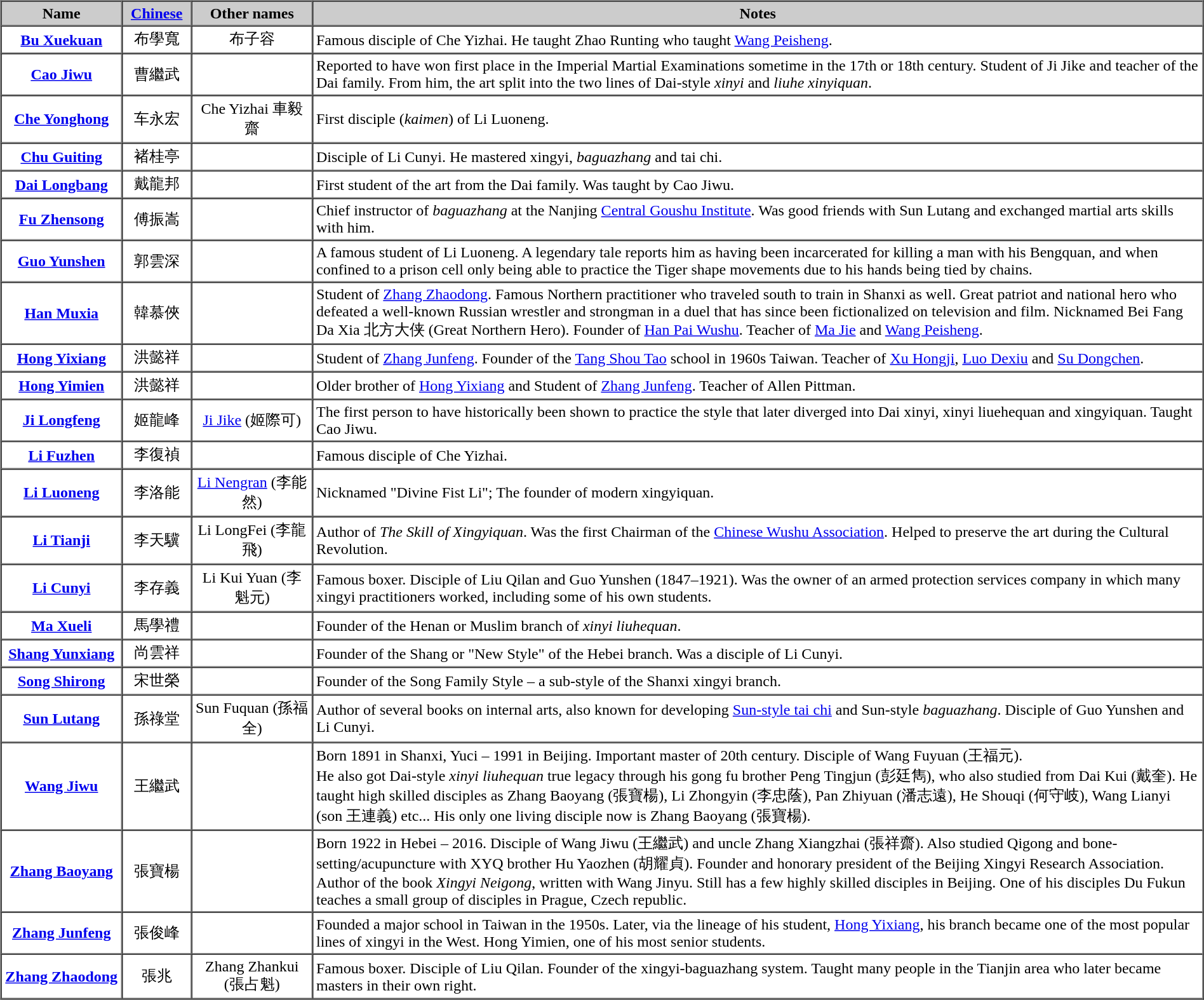<table style="margin:auto;" border="1" cellspacing="0" cellpadding="3">
<tr>
<th style="background:#ccc; width:119px;">Name</th>
<th style="background:#ccc; width:65px;"><a href='#'>Chinese</a></th>
<th style="background:#ccc; width:119px;">Other names</th>
<th style="background:#ccc;">Notes</th>
</tr>
<tr>
<th><a href='#'>Bu Xuekuan</a></th>
<td align=center>布學寬</td>
<td align=center>布子容</td>
<td>Famous disciple of Che Yizhai. He taught Zhao Runting who taught <a href='#'>Wang Peisheng</a>.</td>
</tr>
<tr>
<th><a href='#'>Cao Jiwu</a></th>
<td align=center>曹繼武</td>
<td></td>
<td>Reported to have won first place in the Imperial Martial Examinations sometime in the 17th or 18th century. Student of Ji Jike and teacher of the Dai family. From him, the art split into the two lines of Dai-style <em>xinyi</em> and <em>liuhe xinyiquan</em>.</td>
</tr>
<tr>
<th><a href='#'>Che Yonghong</a></th>
<td align=center>车永宏</td>
<td align=center>Che Yizhai 車毅齋</td>
<td>First disciple (<em>kaimen</em>) of Li Luoneng.</td>
</tr>
<tr>
<th><a href='#'>Chu Guiting</a></th>
<td align=center>褚桂亭</td>
<td></td>
<td>Disciple of Li Cunyi. He mastered xingyi, <em>baguazhang</em> and tai chi.</td>
</tr>
<tr>
<th><a href='#'>Dai Longbang</a></th>
<td align=center>戴龍邦</td>
<td></td>
<td>First student of the art from the Dai family. Was taught by Cao Jiwu.</td>
</tr>
<tr>
<th><a href='#'>Fu Zhensong</a></th>
<td align=center>傅振嵩</td>
<td align=center></td>
<td>Chief instructor of <em>baguazhang</em> at the Nanjing <a href='#'>Central Goushu Institute</a>. Was good friends with Sun Lutang and exchanged martial arts skills with him.</td>
</tr>
<tr>
<th><a href='#'>Guo Yunshen</a></th>
<td align=center>郭雲深</td>
<td></td>
<td>A famous student of Li Luoneng. A legendary tale reports him as having been incarcerated for killing a man with his Bengquan, and when confined to a prison cell only being able to practice the Tiger shape movements due to his hands being tied by chains.</td>
</tr>
<tr>
<th><a href='#'>Han Muxia</a></th>
<td align=center>韓慕俠</td>
<td align=center></td>
<td>Student of <a href='#'>Zhang Zhaodong</a>. Famous Northern practitioner who traveled south to train in Shanxi as well. Great patriot and national hero who defeated a well-known Russian wrestler and strongman in a duel that has since been fictionalized on television and film. Nicknamed Bei Fang Da Xia 北方大侠 (Great Northern Hero). Founder of <a href='#'>Han Pai Wushu</a>. Teacher of <a href='#'>Ma Jie</a> and <a href='#'>Wang Peisheng</a>.</td>
</tr>
<tr>
<th><a href='#'>Hong Yixiang</a></th>
<td align=center>洪懿祥</td>
<td align=center></td>
<td>Student of <a href='#'>Zhang Junfeng</a>. Founder of the <a href='#'>Tang Shou Tao</a> school in 1960s Taiwan. Teacher of <a href='#'>Xu Hongji</a>, <a href='#'>Luo Dexiu</a> and <a href='#'>Su Dongchen</a>.</td>
</tr>
<tr>
<th><a href='#'>Hong Yimien</a></th>
<td align=center>洪懿祥</td>
<td align=center></td>
<td>Older brother of <a href='#'>Hong Yixiang</a> and Student of <a href='#'>Zhang Junfeng</a>. Teacher of Allen Pittman.</td>
</tr>
<tr>
<th><a href='#'>Ji Longfeng</a></th>
<td align=center>姬龍峰</td>
<td align=center><a href='#'>Ji Jike</a> (姬際可)</td>
<td>The first person to have historically been shown to practice the style that later diverged into Dai xinyi, xinyi liuehequan and xingyiquan. Taught Cao Jiwu.</td>
</tr>
<tr>
<th><a href='#'>Li Fuzhen</a></th>
<td align=center>李復禎</td>
<td></td>
<td>Famous disciple of Che Yizhai.</td>
</tr>
<tr>
<th><a href='#'>Li Luoneng</a></th>
<td align=center>李洛能</td>
<td align=center><a href='#'>Li Nengran</a> (李能然)</td>
<td>Nicknamed "Divine Fist Li"; The founder of modern xingyiquan.</td>
</tr>
<tr>
<th><a href='#'>Li Tianji</a></th>
<td align=center>李天驥</td>
<td align=center>Li LongFei (李龍飛)</td>
<td>Author of <em>The Skill of Xingyiquan</em>. Was the first Chairman of the <a href='#'>Chinese Wushu Association</a>. Helped to preserve the art during the Cultural Revolution.</td>
</tr>
<tr>
<th><a href='#'>Li Cunyi</a></th>
<td align=center>李存義</td>
<td align=center>Li Kui Yuan (李魁元)</td>
<td>Famous boxer. Disciple of Liu Qilan and Guo Yunshen (1847–1921). Was the owner of an armed protection services company in which many xingyi practitioners worked, including some of his own students.</td>
</tr>
<tr>
<th><a href='#'>Ma Xueli</a></th>
<td align=center>馬學禮</td>
<td></td>
<td>Founder of the Henan or Muslim branch of <em>xinyi liuhequan</em>.</td>
</tr>
<tr>
<th><a href='#'>Shang Yunxiang</a></th>
<td align=center>尚雲祥</td>
<td></td>
<td>Founder of the Shang or "New Style" of the Hebei branch. Was a disciple of Li Cunyi.</td>
</tr>
<tr>
<th><a href='#'>Song Shirong</a></th>
<td align=center>宋世榮</td>
<td></td>
<td>Founder of the Song Family Style – a sub-style of the Shanxi xingyi branch.</td>
</tr>
<tr>
<th><a href='#'>Sun Lutang</a></th>
<td align=center>孫祿堂</td>
<td align=center>Sun Fuquan (孫福全)</td>
<td>Author of several books on internal arts, also known for developing <a href='#'>Sun-style tai chi</a> and Sun-style <em>baguazhang</em>. Disciple of Guo Yunshen and Li Cunyi.</td>
</tr>
<tr>
<th><a href='#'>Wang Jiwu</a></th>
<td align=center>王繼武</td>
<td></td>
<td>Born 1891 in Shanxi, Yuci – 1991 in Beijing. Important master of 20th century. Disciple of Wang Fuyuan (王福元).<br>He also got Dai-style <em>xinyi liuhequan</em> true legacy through his gong fu brother Peng Tingjun (彭廷雋), who also studied from Dai Kui (戴奎). He taught high skilled disciples as Zhang Baoyang (張寶楊), Li Zhongyin (李忠蔭), Pan Zhiyuan (潘志遠), He Shouqi (何守岐), Wang Lianyi (son 王連義) etc... His only one living disciple now is Zhang Baoyang (張寶楊).</td>
</tr>
<tr>
<th><a href='#'>Zhang Baoyang</a></th>
<td align=center>張寶楊</td>
<td></td>
<td>Born 1922 in Hebei – 2016. Disciple of Wang Jiwu (王繼武) and uncle Zhang Xiangzhai (張祥齋). Also studied Qigong and bone-setting/acupuncture with XYQ brother Hu Yaozhen (胡耀貞). Founder and honorary president of the Beijing Xingyi Research Association. Author of the book <em>Xingyi Neigong</em>, written with Wang Jinyu. Still has a few highly skilled disciples in Beijing. One of his disciples Du Fukun teaches a small group of disciples in Prague, Czech republic.</td>
</tr>
<tr>
<th><a href='#'>Zhang Junfeng</a></th>
<td align=center>張俊峰</td>
<td align=center></td>
<td>Founded a major school in Taiwan in the 1950s. Later, via the lineage of his student, <a href='#'>Hong Yixiang</a>, his branch became one of the most popular lines of xingyi in the West. Hong Yimien, one of his most senior students.</td>
</tr>
<tr>
<th><a href='#'>Zhang Zhaodong</a></th>
<td align=center>張兆</td>
<td align="center">Zhang Zhankui (張占魁)</td>
<td>Famous boxer. Disciple of Liu Qilan. Founder of the xingyi-baguazhang system. Taught many people in the Tianjin area who later became masters in their own right.<br></td>
</tr>
</table>
